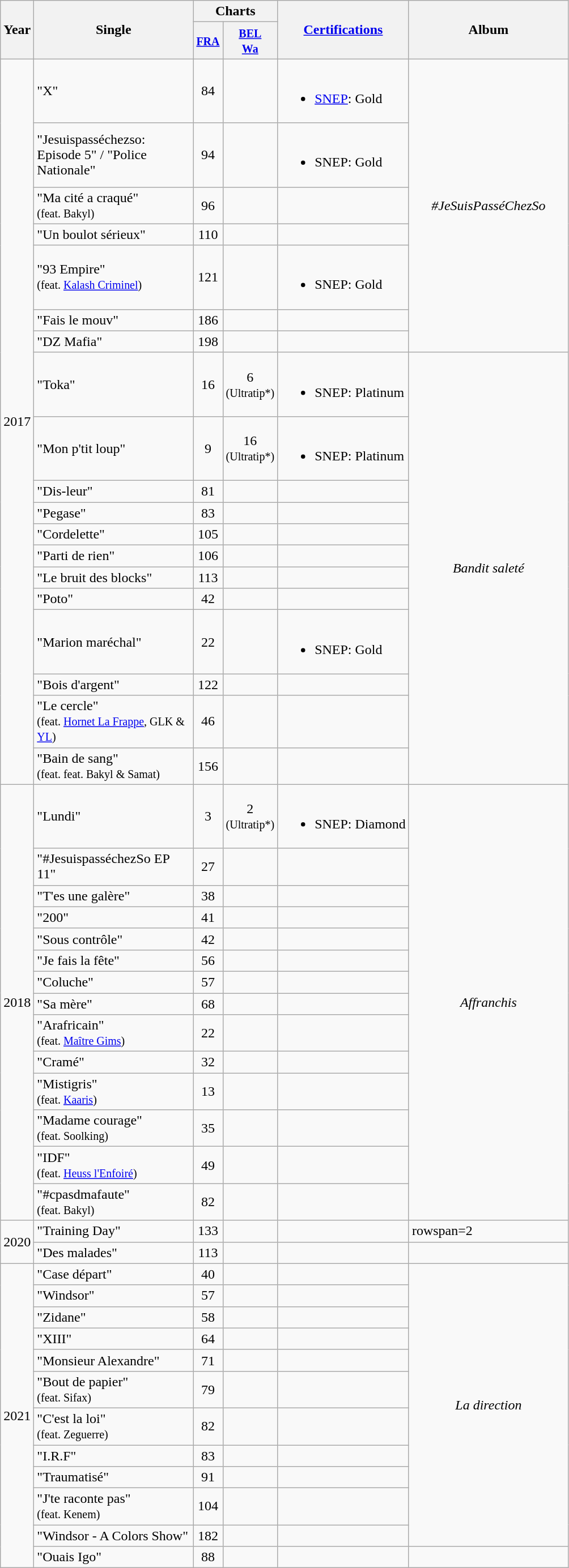<table class="wikitable">
<tr>
<th align="center" rowspan="2" width="10">Year</th>
<th align="center" rowspan="2" width="180">Single</th>
<th align="center" colspan="2">Charts</th>
<th align="center" rowspan="2"><a href='#'>Certifications</a></th>
<th align="center" rowspan="2" width="180">Album</th>
</tr>
<tr>
<th width="20"><small><a href='#'>FRA</a></small><br></th>
<th width="20"><small><a href='#'>BEL<br>Wa</a></small><br></th>
</tr>
<tr>
<td align="center" rowspan=19>2017</td>
<td>"X"</td>
<td align="center">84</td>
<td></td>
<td><br><ul><li><a href='#'>SNEP</a>: Gold</li></ul></td>
<td align="center" rowspan=7><em>#JeSuisPasséChezSo</em></td>
</tr>
<tr>
<td>"Jesuispasséchezso: Episode 5" / "Police Nationale"</td>
<td align="center">94</td>
<td></td>
<td><br><ul><li>SNEP: Gold</li></ul></td>
</tr>
<tr>
<td>"Ma cité a craqué"<br><small>(feat. Bakyl)</small></td>
<td align="center">96</td>
<td></td>
<td></td>
</tr>
<tr>
<td>"Un boulot sérieux"</td>
<td align="center">110</td>
<td></td>
<td></td>
</tr>
<tr>
<td>"93 Empire"<br><small>(feat. <a href='#'>Kalash Criminel</a>)</small></td>
<td align="center">121</td>
<td></td>
<td><br><ul><li>SNEP: Gold</li></ul></td>
</tr>
<tr>
<td>"Fais le mouv"</td>
<td align="center">186</td>
<td></td>
<td></td>
</tr>
<tr>
<td>"DZ Mafia"</td>
<td align="center">198</td>
<td></td>
<td></td>
</tr>
<tr>
<td>"Toka"</td>
<td align="center">16</td>
<td align="center">6<br><small>(Ultratip*)</small></td>
<td><br><ul><li>SNEP: Platinum</li></ul></td>
<td align="center" rowspan=12><em>Bandit saleté</em></td>
</tr>
<tr>
<td>"Mon p'tit loup"</td>
<td align="center">9</td>
<td align="center">16<br><small>(Ultratip*)</small></td>
<td><br><ul><li>SNEP: Platinum</li></ul></td>
</tr>
<tr>
<td>"Dis-leur"</td>
<td align="center">81</td>
<td align="center"></td>
<td></td>
</tr>
<tr>
<td>"Pegase"</td>
<td align="center">83</td>
<td align="center"></td>
<td></td>
</tr>
<tr>
<td>"Cordelette"</td>
<td align="center">105</td>
<td align="center"></td>
<td></td>
</tr>
<tr>
<td>"Parti de rien"</td>
<td align="center">106</td>
<td align="center"></td>
<td></td>
</tr>
<tr>
<td>"Le bruit des blocks"</td>
<td align="center">113</td>
<td align="center"></td>
<td></td>
</tr>
<tr>
<td>"Poto"</td>
<td align="center">42</td>
<td align="center"></td>
<td></td>
</tr>
<tr>
<td>"Marion maréchal"</td>
<td align="center">22</td>
<td align="center"></td>
<td><br><ul><li>SNEP: Gold</li></ul></td>
</tr>
<tr>
<td>"Bois d'argent"</td>
<td align="center">122</td>
<td align="center"></td>
<td></td>
</tr>
<tr>
<td>"Le cercle"<br><small>(feat. <a href='#'>Hornet La Frappe</a>, GLK & <a href='#'>YL</a>)</small></td>
<td align="center">46</td>
<td align="center"></td>
<td></td>
</tr>
<tr>
<td>"Bain de sang"<br><small>(feat. feat. Bakyl & Samat)</small></td>
<td align="center">156</td>
<td align="center"></td>
<td></td>
</tr>
<tr>
<td align="center" rowspan=14>2018</td>
<td>"Lundi"</td>
<td align="center">3</td>
<td align="center">2<br><small>(Ultratip*)</small></td>
<td><br><ul><li>SNEP: Diamond</li></ul></td>
<td align="center" rowspan=14><em>Affranchis</em></td>
</tr>
<tr>
<td>"#JesuispasséchezSo EP 11"</td>
<td align="center">27</td>
<td align="center"></td>
<td></td>
</tr>
<tr>
<td>"T'es une galère"</td>
<td align="center">38</td>
<td align="center"></td>
<td></td>
</tr>
<tr>
<td>"200"</td>
<td align="center">41</td>
<td align="center"></td>
<td></td>
</tr>
<tr>
<td>"Sous contrôle"</td>
<td align="center">42</td>
<td align="center"></td>
<td></td>
</tr>
<tr>
<td>"Je fais la fête"</td>
<td align="center">56</td>
<td align="center"></td>
<td></td>
</tr>
<tr>
<td>"Coluche"</td>
<td align="center">57</td>
<td align="center"></td>
<td></td>
</tr>
<tr>
<td>"Sa mère"</td>
<td align="center">68</td>
<td align="center"></td>
<td></td>
</tr>
<tr>
<td>"Arafricain"<br><small>(feat. <a href='#'>Maître Gims</a>)</small></td>
<td align="center">22</td>
<td align="center"></td>
<td></td>
</tr>
<tr>
<td>"Cramé"</td>
<td align="center">32</td>
<td align="center"></td>
<td></td>
</tr>
<tr>
<td>"Mistigris"<br><small>(feat. <a href='#'>Kaaris</a>)</small></td>
<td align="center">13</td>
<td align="center"></td>
<td></td>
</tr>
<tr>
<td>"Madame courage"<br><small>(feat. Soolking)</small></td>
<td align="center">35</td>
<td align="center"></td>
<td></td>
</tr>
<tr>
<td>"IDF"<br><small>(feat. <a href='#'>Heuss l'Enfoiré</a>)</small></td>
<td align="center">49</td>
<td align="center"></td>
<td></td>
</tr>
<tr>
<td>"#cpasdmafaute"<br><small>(feat. Bakyl)</small></td>
<td align="center">82</td>
<td align="center"></td>
<td></td>
</tr>
<tr>
<td align="center" rowspan=2>2020</td>
<td>"Training Day"</td>
<td align="center">133<br></td>
<td align="center"></td>
<td></td>
<td>rowspan=2 </td>
</tr>
<tr>
<td>"Des malades"</td>
<td align="center">113</td>
<td align="center"></td>
<td></td>
</tr>
<tr>
<td align="center" rowspan=12>2021</td>
<td>"Case départ"</td>
<td align="center">40</td>
<td align="center"></td>
<td></td>
<td align="center" rowspan=11><em>La direction</em></td>
</tr>
<tr>
<td>"Windsor"</td>
<td align="center">57</td>
<td align="center"></td>
<td></td>
</tr>
<tr>
<td>"Zidane"</td>
<td align="center">58</td>
<td align="center"></td>
<td></td>
</tr>
<tr>
<td>"XIII"</td>
<td align="center">64</td>
<td align="center"></td>
<td></td>
</tr>
<tr>
<td>"Monsieur Alexandre"</td>
<td align="center">71</td>
<td align="center"></td>
<td></td>
</tr>
<tr>
<td>"Bout de papier"<br><small>(feat. Sifax)</small></td>
<td align="center">79</td>
<td align="center"></td>
<td></td>
</tr>
<tr>
<td>"C'est la loi"<br><small>(feat. Zeguerre)</small></td>
<td align="center">82</td>
<td align="center"></td>
<td></td>
</tr>
<tr>
<td>"I.R.F"</td>
<td align="center">83</td>
<td align="center"></td>
<td></td>
</tr>
<tr>
<td>"Traumatisé"</td>
<td align="center">91</td>
<td align="center"></td>
<td></td>
</tr>
<tr>
<td>"J'te raconte pas"<br><small>(feat. Kenem)</small></td>
<td align="center">104</td>
<td align="center"></td>
<td></td>
</tr>
<tr>
<td>"Windsor - A Colors Show"</td>
<td align="center">182</td>
<td align="center"></td>
<td></td>
</tr>
<tr>
<td>"Ouais Igo"</td>
<td align="center">88</td>
<td align="center"></td>
<td></td>
<td></td>
</tr>
</table>
